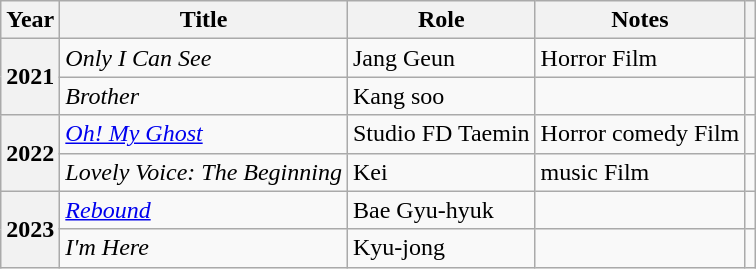<table class="wikitable sortable plainrowheaders">
<tr>
<th scope="col">Year</th>
<th scope="col">Title</th>
<th scope="col">Role</th>
<th scope="col">Notes</th>
<th scope="col" class="unsortable"></th>
</tr>
<tr>
<th scope="row" rowspan=2>2021</th>
<td><em>Only I Can See</em></td>
<td>Jang Geun</td>
<td>Horror Film</td>
<td></td>
</tr>
<tr>
<td><em>Brother</em></td>
<td>Kang soo</td>
<td></td>
<td></td>
</tr>
<tr>
<th scope="row" rowspan=2>2022</th>
<td><em><a href='#'>Oh! My Ghost</a></em></td>
<td>Studio FD Taemin</td>
<td>Horror comedy Film</td>
<td></td>
</tr>
<tr>
<td><em>Lovely Voice: The Beginning</em></td>
<td>Kei</td>
<td>music Film</td>
<td></td>
</tr>
<tr>
<th rowspan="2" scope="row">2023</th>
<td><em><a href='#'>Rebound</a></em></td>
<td>Bae Gyu-hyuk</td>
<td></td>
<td></td>
</tr>
<tr>
<td><em>I'm Here</em></td>
<td>Kyu-jong</td>
<td></td>
<td></td>
</tr>
</table>
